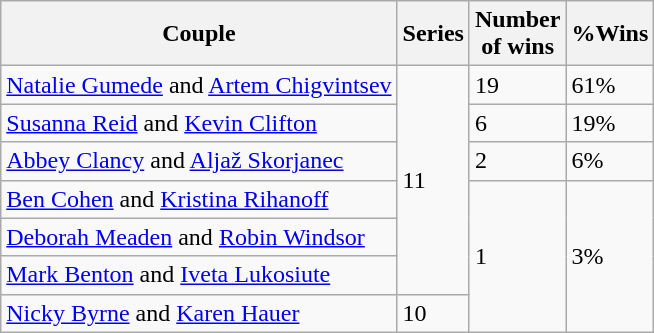<table class="wikitable">
<tr>
<th>Couple</th>
<th>Series</th>
<th>Number <br> of wins</th>
<th>%Wins</th>
</tr>
<tr>
<td><a href='#'>Natalie Gumede</a> and <a href='#'>Artem Chigvintsev</a></td>
<td rowspan="6">11</td>
<td>19</td>
<td>61%</td>
</tr>
<tr>
<td><a href='#'>Susanna Reid</a> and <a href='#'>Kevin Clifton</a></td>
<td>6</td>
<td>19%</td>
</tr>
<tr>
<td><a href='#'>Abbey Clancy</a> and <a href='#'>Aljaž Skorjanec</a></td>
<td>2</td>
<td>6%</td>
</tr>
<tr>
<td><a href='#'>Ben Cohen</a> and <a href='#'>Kristina Rihanoff</a></td>
<td rowspan="4">1</td>
<td rowspan="4">3%</td>
</tr>
<tr>
<td><a href='#'>Deborah Meaden</a> and <a href='#'>Robin Windsor</a></td>
</tr>
<tr>
<td><a href='#'>Mark Benton</a> and <a href='#'>Iveta Lukosiute</a></td>
</tr>
<tr>
<td><a href='#'>Nicky Byrne</a> and <a href='#'>Karen Hauer</a></td>
<td>10</td>
</tr>
</table>
